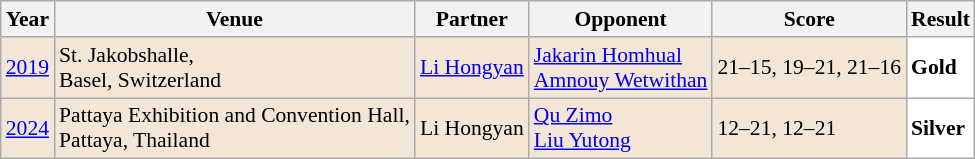<table class="sortable wikitable" style="font-size: 90%;">
<tr>
<th>Year</th>
<th>Venue</th>
<th>Partner</th>
<th>Opponent</th>
<th>Score</th>
<th>Result</th>
</tr>
<tr style="background:#F3E6D7">
<td align="center"><a href='#'>2019</a></td>
<td align="left">St. Jakobshalle,<br>Basel, Switzerland</td>
<td align="left"> <a href='#'>Li Hongyan</a></td>
<td align="left"> <a href='#'>Jakarin Homhual</a><br> <a href='#'>Amnouy Wetwithan</a></td>
<td align="left">21–15, 19–21, 21–16</td>
<td style="text-align:left; background:white"> <strong>Gold</strong></td>
</tr>
<tr style="background:#F3E6D7">
<td align="center"><a href='#'>2024</a></td>
<td align="left">Pattaya Exhibition and Convention Hall,<br>Pattaya, Thailand</td>
<td align="left"> Li Hongyan</td>
<td align="left"> <a href='#'>Qu Zimo</a><br> <a href='#'>Liu Yutong</a></td>
<td align="left">12–21, 12–21</td>
<td style="text-align:left; background:white"> <strong>Silver</strong></td>
</tr>
</table>
